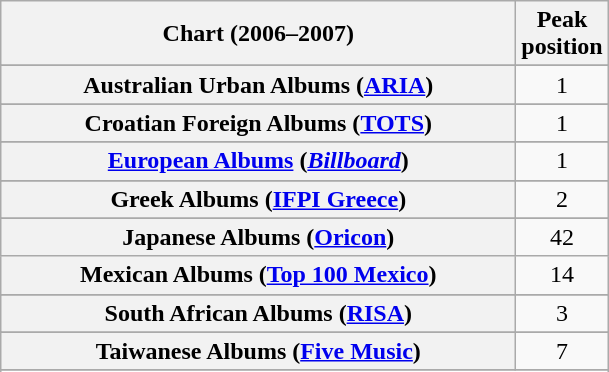<table class="wikitable plainrowheaders sortable" style="text-align:center;">
<tr>
<th scope="col" style="width:21em;">Chart (2006–2007)</th>
<th scope="col">Peak<br>position</th>
</tr>
<tr>
</tr>
<tr>
<th scope="row">Australian Urban Albums (<a href='#'>ARIA</a>)</th>
<td>1</td>
</tr>
<tr>
</tr>
<tr>
</tr>
<tr>
</tr>
<tr>
</tr>
<tr>
<th scope="row">Croatian Foreign Albums (<a href='#'>TOTS</a>)</th>
<td>1</td>
</tr>
<tr>
</tr>
<tr>
</tr>
<tr>
</tr>
<tr>
<th scope="row"><a href='#'>European Albums</a> (<em><a href='#'>Billboard</a></em>)</th>
<td style="text-align:center;">1</td>
</tr>
<tr>
</tr>
<tr>
</tr>
<tr>
</tr>
<tr>
<th scope="row">Greek Albums (<a href='#'>IFPI Greece</a>)</th>
<td>2</td>
</tr>
<tr>
</tr>
<tr>
</tr>
<tr>
</tr>
<tr>
<th scope="row">Japanese Albums (<a href='#'>Oricon</a>)</th>
<td>42</td>
</tr>
<tr>
<th scope="row">Mexican Albums (<a href='#'>Top 100 Mexico</a>)</th>
<td>14</td>
</tr>
<tr>
</tr>
<tr>
</tr>
<tr>
</tr>
<tr>
</tr>
<tr>
</tr>
<tr>
<th scope="row">South African Albums (<a href='#'>RISA</a>)</th>
<td>3</td>
</tr>
<tr>
</tr>
<tr>
</tr>
<tr>
</tr>
<tr>
<th scope="row">Taiwanese Albums (<a href='#'>Five Music</a>)</th>
<td>7</td>
</tr>
<tr>
</tr>
<tr>
</tr>
</table>
